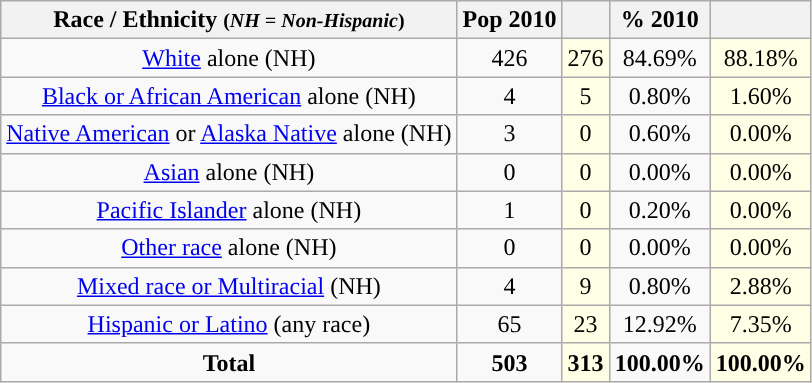<table class="wikitable" style="text-align:center;">
<tr>
<th>Race / Ethnicity <small>(<em>NH = Non-Hispanic</em>)</small></th>
<th>Pop 2010</th>
<th></th>
<th>% 2010</th>
<th></th>
</tr>
<tr>
<td><a href='#'>White</a> alone (NH)</td>
<td>426</td>
<td style='background: #ffffe6;'>276</td>
<td>84.69%</td>
<td style='background: #ffffe6;'>88.18%</td>
</tr>
<tr>
<td><a href='#'>Black or African American</a> alone (NH)</td>
<td>4</td>
<td style='background: #ffffe6;'>5</td>
<td>0.80%</td>
<td style='background: #ffffe6;'>1.60%</td>
</tr>
<tr>
<td><a href='#'>Native American</a> or <a href='#'>Alaska Native</a> alone (NH)</td>
<td>3</td>
<td style='background: #ffffe6;'>0</td>
<td>0.60%</td>
<td style='background: #ffffe6;'>0.00%</td>
</tr>
<tr>
<td><a href='#'>Asian</a> alone (NH)</td>
<td>0</td>
<td style='background: #ffffe6;'>0</td>
<td>0.00%</td>
<td style='background: #ffffe6;'>0.00%</td>
</tr>
<tr>
<td><a href='#'>Pacific Islander</a> alone (NH)</td>
<td>1</td>
<td style='background: #ffffe6;'>0</td>
<td>0.20%</td>
<td style='background: #ffffe6;'>0.00%</td>
</tr>
<tr>
<td><a href='#'>Other race</a> alone (NH)</td>
<td>0</td>
<td style='background: #ffffe6;'>0</td>
<td>0.00%</td>
<td style='background: #ffffe6;'>0.00%</td>
</tr>
<tr>
<td><a href='#'>Mixed race or Multiracial</a> (NH)</td>
<td>4</td>
<td style='background: #ffffe6;'>9</td>
<td>0.80%</td>
<td style='background: #ffffe6;'>2.88%</td>
</tr>
<tr>
<td><a href='#'>Hispanic or Latino</a> (any race)</td>
<td>65</td>
<td style='background: #ffffe6;'>23</td>
<td>12.92%</td>
<td style='background: #ffffe6;'>7.35%</td>
</tr>
<tr>
<td><strong>Total</strong></td>
<td><strong>503</strong></td>
<td style='background: #ffffe6;'><strong>313</strong></td>
<td><strong>100.00%</strong></td>
<td style='background: #ffffe6;'><strong>100.00%</strong></td>
</tr>
</table>
